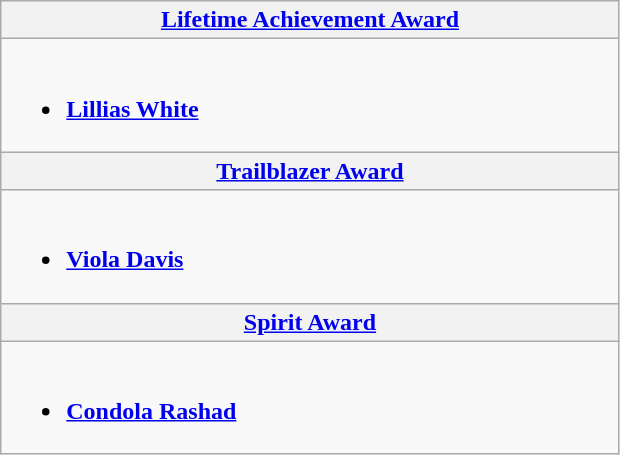<table class="wikitable">
<tr>
<th style="width=50%"><a href='#'>Lifetime Achievement Award</a></th>
</tr>
<tr>
<td width="50%" valign="top"><br><ul><li><strong><a href='#'>Lillias White</a></strong></li></ul></td>
</tr>
<tr>
<th style="width=50%"><a href='#'>Trailblazer Award</a></th>
</tr>
<tr>
<td valign="top" width="50%"><br><ul><li><strong><a href='#'>Viola Davis</a></strong></li></ul></td>
</tr>
<tr>
<th style="width=50%"><a href='#'>Spirit Award</a></th>
</tr>
<tr>
<td valign="top" width="50%"><br><ul><li><strong><a href='#'>Condola Rashad</a></strong></li></ul></td>
</tr>
</table>
